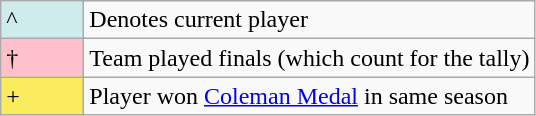<table class="wikitable">
<tr>
<td style="background-color:#CFECEC; width:3em" colspan=2>^</td>
<td colspan=5>Denotes current player</td>
</tr>
<tr>
<td colspan="2" style="background-color:#FFC0CB; width:3em">†</td>
<td>Team played finals (which count for the tally)</td>
</tr>
<tr>
<td style="background-color:#FBEC5D; width:3em">+</td>
<td colspan="2">Player won <a href='#'>Coleman Medal</a> in same season</td>
</tr>
</table>
